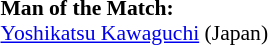<table style="width:100%; font-size:90%;">
<tr>
<td><br><strong>Man of the Match:</strong>
<br><a href='#'>Yoshikatsu Kawaguchi</a> (Japan)</td>
</tr>
</table>
